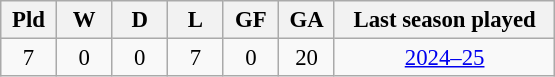<table class="wikitable" style="font-size:95%; text-align: center;">
<tr>
<th width="30">Pld</th>
<th width="30">W</th>
<th width="30">D</th>
<th width="30">L</th>
<th width="30">GF</th>
<th width="30">GA</th>
<th width="140">Last season played</th>
</tr>
<tr>
<td>7</td>
<td>0</td>
<td>0</td>
<td>7</td>
<td>0</td>
<td>20</td>
<td><a href='#'>2024–25</a></td>
</tr>
</table>
